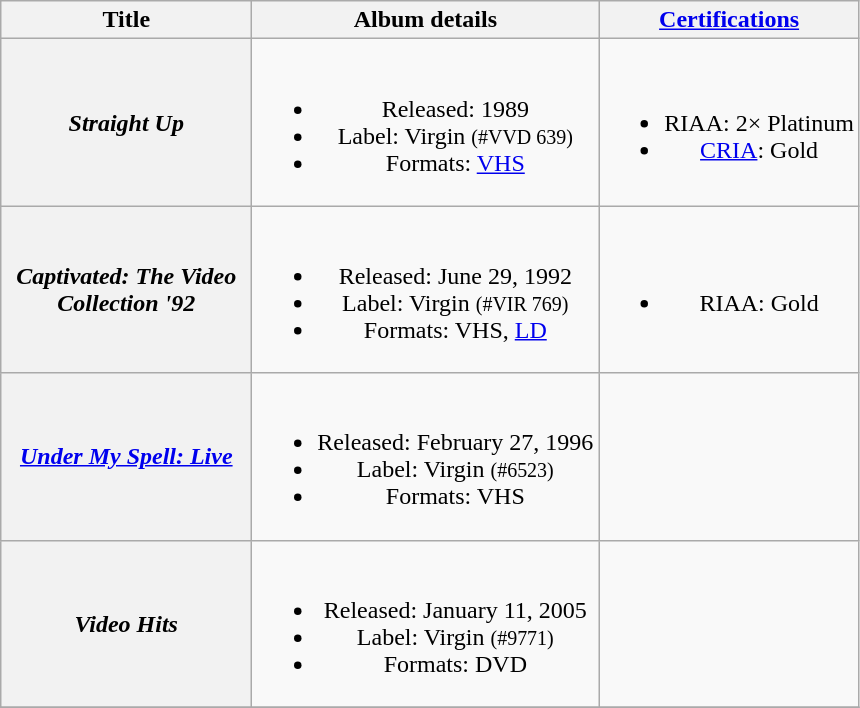<table class="wikitable plainrowheaders" style="text-align:center;">
<tr>
<th scope="col" style="width:10em;">Title</th>
<th scope="col">Album details</th>
<th scope="col"><a href='#'>Certifications</a></th>
</tr>
<tr>
<th scope="row"><em>Straight Up</em></th>
<td><br><ul><li>Released: 1989</li><li>Label: Virgin <small>(#VVD 639)</small></li><li>Formats: <a href='#'>VHS</a></li></ul></td>
<td><br><ul><li>RIAA: 2× Platinum</li><li><a href='#'>CRIA</a>: Gold</li></ul></td>
</tr>
<tr>
<th scope="row"><em>Captivated: The Video Collection '92</em></th>
<td><br><ul><li>Released: June 29, 1992</li><li>Label: Virgin <small>(#VIR 769)</small></li><li>Formats: VHS, <a href='#'>LD</a></li></ul></td>
<td><br><ul><li>RIAA: Gold</li></ul></td>
</tr>
<tr>
<th scope="row"><em><a href='#'>Under My Spell: Live</a></em></th>
<td><br><ul><li>Released: February 27, 1996</li><li>Label: Virgin <small>(#6523)</small></li><li>Formats: VHS</li></ul></td>
<td></td>
</tr>
<tr>
<th scope="row"><em>Video Hits</em></th>
<td><br><ul><li>Released: January 11, 2005</li><li>Label: Virgin <small>(#9771)</small></li><li>Formats: DVD</li></ul></td>
<td></td>
</tr>
<tr>
</tr>
</table>
